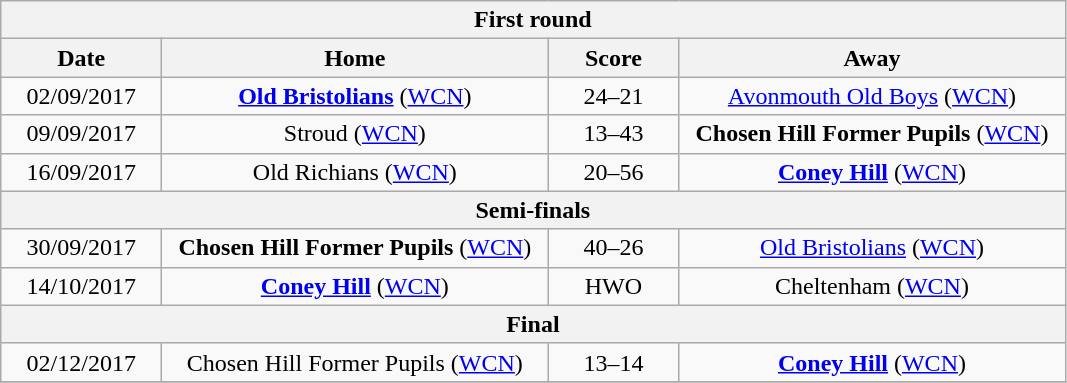<table class="wikitable" style="text-align: center">
<tr>
<th colspan=4>First round</th>
</tr>
<tr>
<th width=100>Date</th>
<th width=250>Home</th>
<th width=80>Score</th>
<th width=250>Away</th>
</tr>
<tr>
<td>02/09/2017</td>
<td><strong><a href='#'>Old Bristolians</a></strong> (<a href='#'>WCN</a>)</td>
<td>24–21</td>
<td><a href='#'>Avonmouth Old Boys</a> (<a href='#'>WCN</a>)</td>
</tr>
<tr>
<td>09/09/2017</td>
<td>Stroud (<a href='#'>WCN</a>)</td>
<td>13–43</td>
<td><strong>Chosen Hill Former Pupils</strong> (<a href='#'>WCN</a>)</td>
</tr>
<tr>
<td>16/09/2017</td>
<td>Old Richians (<a href='#'>WCN</a>)</td>
<td>20–56</td>
<td><strong><a href='#'>Coney Hill</a></strong> (<a href='#'>WCN</a>)</td>
</tr>
<tr>
<th colspan=4>Semi-finals</th>
</tr>
<tr>
<td>30/09/2017</td>
<td><strong>Chosen Hill Former Pupils</strong> (<a href='#'>WCN</a>)</td>
<td>40–26</td>
<td><a href='#'>Old Bristolians</a> (<a href='#'>WCN</a>)</td>
</tr>
<tr>
<td>14/10/2017</td>
<td><strong><a href='#'>Coney Hill</a></strong> (<a href='#'>WCN</a>)</td>
<td>HWO</td>
<td>Cheltenham (<a href='#'>WCN</a>)</td>
</tr>
<tr>
<th colspan=4>Final</th>
</tr>
<tr>
<td>02/12/2017</td>
<td>Chosen Hill Former Pupils (<a href='#'>WCN</a>)</td>
<td>13–14</td>
<td><strong><a href='#'>Coney Hill</a></strong> (<a href='#'>WCN</a>)</td>
</tr>
<tr>
</tr>
</table>
